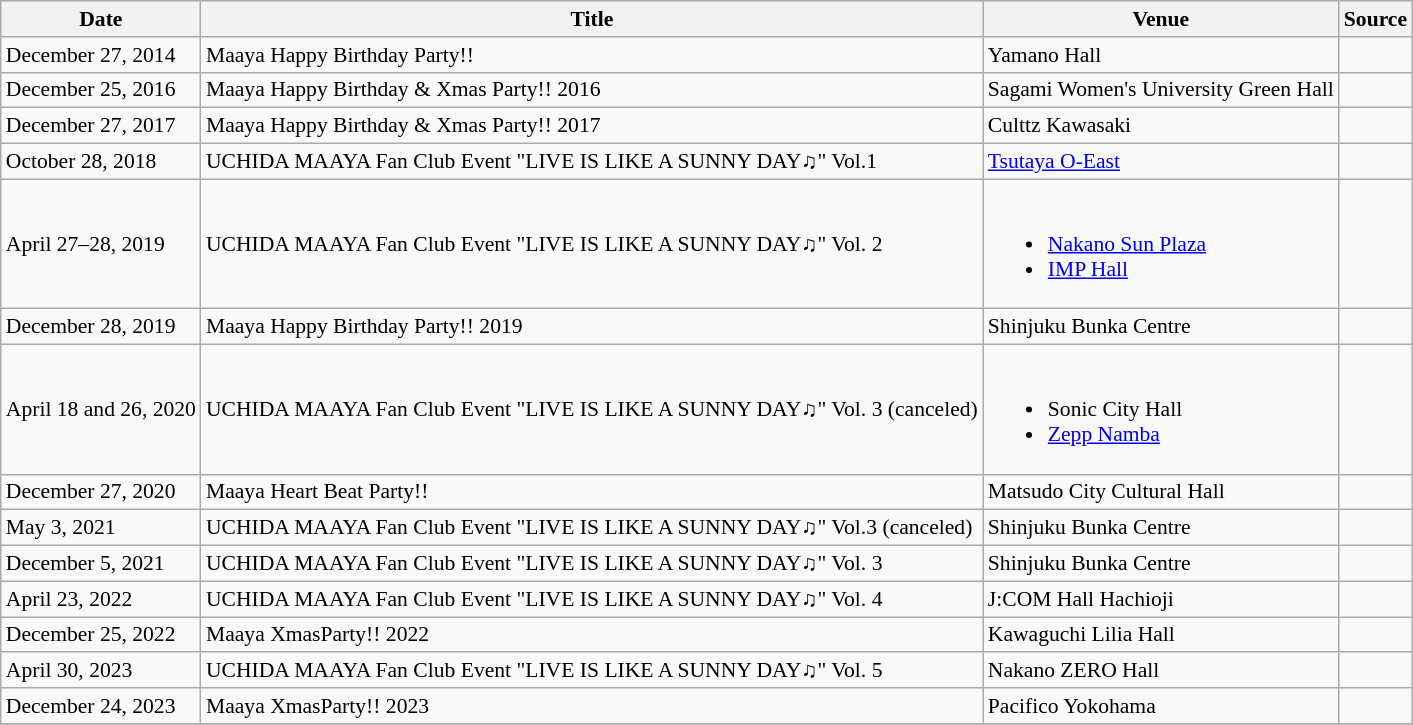<table class="wikitable" style="font-size: 90%;">
<tr>
<th>Date</th>
<th>Title</th>
<th>Venue</th>
<th>Source</th>
</tr>
<tr>
<td>December 27, 2014</td>
<td>Maaya Happy Birthday Party!!</td>
<td>Yamano Hall</td>
<td></td>
</tr>
<tr>
<td>December 25, 2016</td>
<td>Maaya Happy Birthday & Xmas Party!! 2016</td>
<td>Sagami Women's University Green Hall</td>
<td></td>
</tr>
<tr>
<td>December 27, 2017</td>
<td>Maaya Happy Birthday & Xmas Party!! 2017</td>
<td>Culttz Kawasaki</td>
<td></td>
</tr>
<tr>
<td>October 28, 2018</td>
<td>UCHIDA MAAYA Fan Club Event "LIVE IS LIKE A SUNNY DAY♫" Vol.1</td>
<td><a href='#'>Tsutaya O-East</a></td>
<td></td>
</tr>
<tr>
<td>April 27–28, 2019</td>
<td>UCHIDA MAAYA Fan Club Event "LIVE IS LIKE A SUNNY DAY♫" Vol. 2</td>
<td><br><ul><li><a href='#'>Nakano Sun Plaza</a></li><li><a href='#'>IMP Hall</a></li></ul></td>
<td></td>
</tr>
<tr>
<td>December 28, 2019</td>
<td>Maaya Happy Birthday Party!! 2019</td>
<td>Shinjuku Bunka Centre</td>
<td></td>
</tr>
<tr>
<td>April 18 and 26, 2020</td>
<td>UCHIDA MAAYA Fan Club Event "LIVE IS LIKE A SUNNY DAY♫" Vol. 3 (canceled)</td>
<td><br><ul><li>Sonic City Hall</li><li><a href='#'>Zepp Namba</a></li></ul></td>
<td></td>
</tr>
<tr>
<td>December 27, 2020</td>
<td>Maaya Heart Beat Party!!</td>
<td>Matsudo City Cultural Hall</td>
<td></td>
</tr>
<tr>
<td>May 3, 2021</td>
<td>UCHIDA MAAYA Fan Club Event "LIVE IS LIKE A SUNNY DAY♫" Vol.3 (canceled)</td>
<td>Shinjuku Bunka Centre</td>
<td></td>
</tr>
<tr>
<td>December 5, 2021</td>
<td>UCHIDA MAAYA Fan Club Event "LIVE IS LIKE A SUNNY DAY♫" Vol. 3</td>
<td>Shinjuku Bunka Centre</td>
<td></td>
</tr>
<tr>
<td>April 23, 2022</td>
<td>UCHIDA MAAYA Fan Club Event "LIVE IS LIKE A SUNNY DAY♫" Vol. 4</td>
<td>J:COM Hall Hachioji</td>
<td></td>
</tr>
<tr>
<td>December 25, 2022</td>
<td>Maaya XmasParty!! 2022</td>
<td>Kawaguchi Lilia Hall</td>
<td></td>
</tr>
<tr>
<td>April 30, 2023</td>
<td>UCHIDA MAAYA Fan Club Event "LIVE IS LIKE A SUNNY DAY♫" Vol. 5</td>
<td>Nakano ZERO Hall</td>
<td></td>
</tr>
<tr>
<td>December 24, 2023</td>
<td>Maaya XmasParty!! 2023</td>
<td>Pacifico Yokohama</td>
<td></td>
</tr>
<tr>
</tr>
</table>
